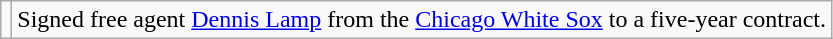<table class="wikitable">
<tr>
<td></td>
<td>Signed free agent <a href='#'>Dennis Lamp</a> from the <a href='#'>Chicago White Sox</a> to a five-year contract.</td>
</tr>
</table>
